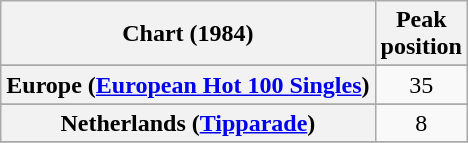<table class="wikitable sortable plainrowheaders" style="text-align:center">
<tr>
<th scope="col">Chart (1984)</th>
<th scope="col">Peak<br>position</th>
</tr>
<tr>
</tr>
<tr>
<th scope="row">Europe (<a href='#'>European Hot 100 Singles</a>)</th>
<td>35</td>
</tr>
<tr>
</tr>
<tr>
</tr>
<tr>
<th scope="row">Netherlands (<a href='#'>Tipparade</a>)</th>
<td>8</td>
</tr>
<tr>
</tr>
</table>
